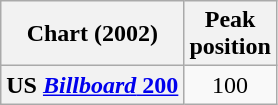<table class="wikitable plainrowheaders" style="text-align:center">
<tr>
<th scope="col">Chart (2002)</th>
<th scope="col">Peak<br>position</th>
</tr>
<tr>
<th scope="row">US <a href='#'><em>Billboard</em> 200</a></th>
<td>100</td>
</tr>
</table>
